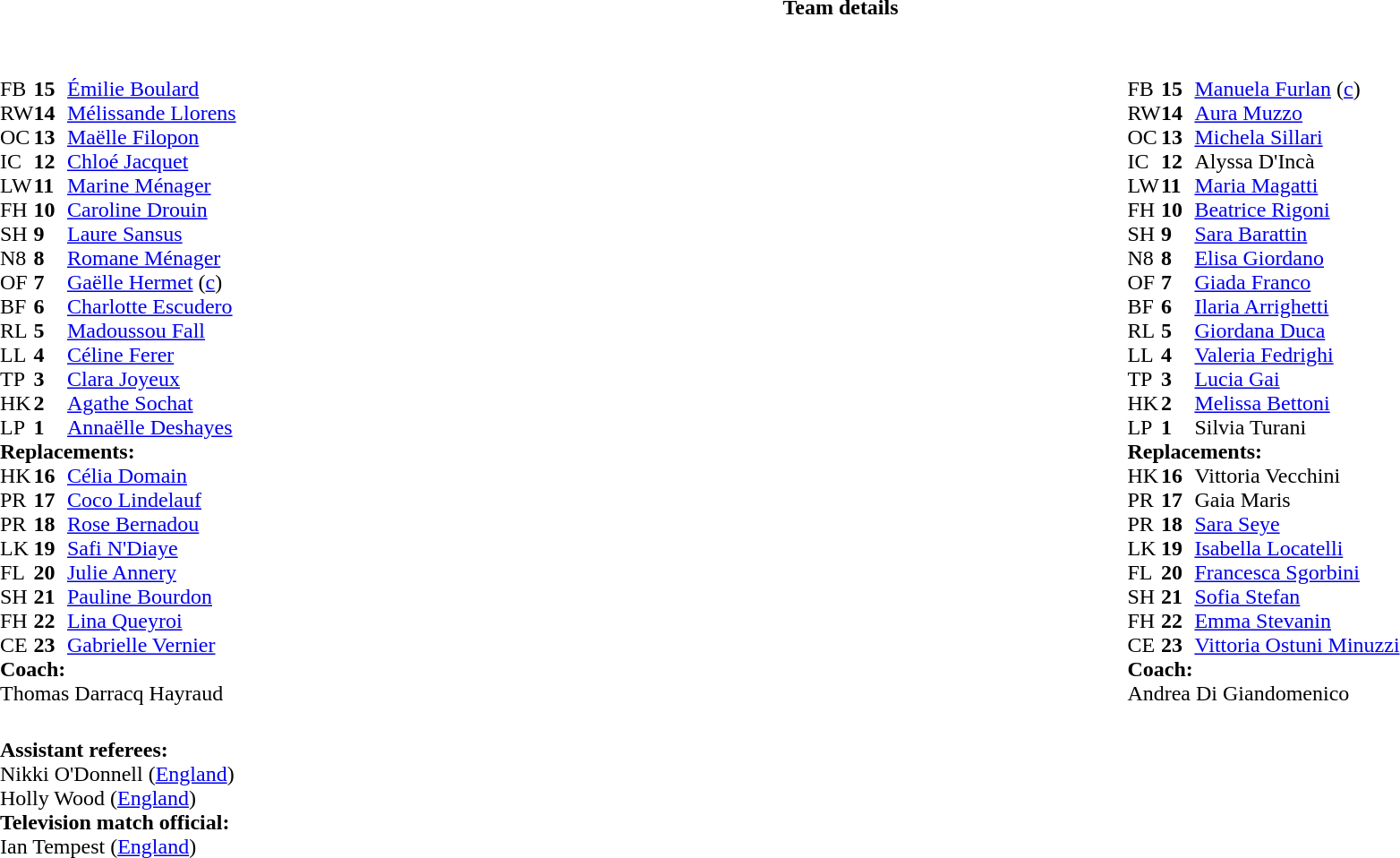<table class="collapsible collapsed" border="0" style="width:100%">
<tr>
<th>Team details</th>
</tr>
<tr>
<td><br><table style="width:100%">
<tr>
<td style="vertical-align:top;width:50%"><br><table cellspacing="0" cellpadding="0">
<tr>
<th width="25"></th>
<th width="25"></th>
</tr>
<tr>
<td>FB</td>
<td><strong>15</strong></td>
<td><a href='#'>Émilie Boulard</a></td>
</tr>
<tr>
<td>RW</td>
<td><strong>14</strong></td>
<td><a href='#'>Mélissande Llorens</a></td>
</tr>
<tr>
<td>OC</td>
<td><strong>13</strong></td>
<td><a href='#'>Maëlle Filopon</a></td>
<td></td>
<td></td>
</tr>
<tr>
<td>IC</td>
<td><strong>12</strong></td>
<td><a href='#'>Chloé Jacquet</a></td>
</tr>
<tr>
<td>LW</td>
<td><strong>11</strong></td>
<td><a href='#'>Marine Ménager</a></td>
</tr>
<tr>
<td>FH</td>
<td><strong>10</strong></td>
<td><a href='#'>Caroline Drouin</a></td>
<td></td>
<td></td>
</tr>
<tr>
<td>SH</td>
<td><strong>9</strong></td>
<td><a href='#'>Laure Sansus</a></td>
<td></td>
<td></td>
</tr>
<tr>
<td>N8</td>
<td><strong>8</strong></td>
<td><a href='#'>Romane Ménager</a></td>
</tr>
<tr>
<td>OF</td>
<td><strong>7</strong></td>
<td><a href='#'>Gaëlle Hermet</a> (<a href='#'>c</a>)</td>
<td></td>
<td></td>
</tr>
<tr>
<td>BF</td>
<td><strong>6</strong></td>
<td><a href='#'>Charlotte Escudero</a></td>
</tr>
<tr>
<td>RL</td>
<td><strong>5</strong></td>
<td><a href='#'>Madoussou Fall</a></td>
<td></td>
<td></td>
</tr>
<tr>
<td>LL</td>
<td><strong>4</strong></td>
<td><a href='#'>Céline Ferer</a></td>
</tr>
<tr>
<td>TP</td>
<td><strong>3</strong></td>
<td><a href='#'>Clara Joyeux</a></td>
<td></td>
<td></td>
</tr>
<tr>
<td>HK</td>
<td><strong>2</strong></td>
<td><a href='#'>Agathe Sochat</a></td>
<td></td>
<td></td>
</tr>
<tr>
<td>LP</td>
<td><strong>1</strong></td>
<td><a href='#'>Annaëlle Deshayes</a></td>
<td></td>
<td></td>
</tr>
<tr>
<td colspan="3"><strong>Replacements:</strong></td>
</tr>
<tr>
<td>HK</td>
<td><strong>16</strong></td>
<td><a href='#'>Célia Domain</a></td>
<td></td>
<td></td>
</tr>
<tr>
<td>PR</td>
<td><strong>17</strong></td>
<td><a href='#'>Coco Lindelauf</a></td>
<td></td>
<td></td>
</tr>
<tr>
<td>PR</td>
<td><strong>18</strong></td>
<td><a href='#'>Rose Bernadou</a></td>
<td></td>
<td></td>
</tr>
<tr>
<td>LK</td>
<td><strong>19</strong></td>
<td><a href='#'>Safi N'Diaye</a></td>
<td></td>
<td></td>
</tr>
<tr>
<td>FL</td>
<td><strong>20</strong></td>
<td><a href='#'>Julie Annery</a></td>
<td></td>
<td></td>
</tr>
<tr>
<td>SH</td>
<td><strong>21</strong></td>
<td><a href='#'>Pauline Bourdon</a></td>
<td></td>
<td></td>
</tr>
<tr>
<td>FH</td>
<td><strong>22</strong></td>
<td><a href='#'>Lina Queyroi</a></td>
<td></td>
<td></td>
</tr>
<tr>
<td>CE</td>
<td><strong>23</strong></td>
<td><a href='#'>Gabrielle Vernier</a></td>
<td></td>
<td></td>
</tr>
<tr>
<td colspan="3"><strong>Coach:</strong></td>
</tr>
<tr>
<td colspan="3">Thomas Darracq Hayraud</td>
</tr>
</table>
</td>
<td style="vertical-align:top"></td>
<td style="vertical-align:top;width:50%"><br><table cellspacing="0" cellpadding="0" style="margin:auto">
<tr>
<th width="25"></th>
<th width="25"></th>
</tr>
<tr>
<td>FB</td>
<td><strong>15</strong></td>
<td><a href='#'>Manuela Furlan</a> (<a href='#'>c</a>)</td>
</tr>
<tr>
<td>RW</td>
<td><strong>14</strong></td>
<td><a href='#'>Aura Muzzo</a></td>
</tr>
<tr>
<td>OC</td>
<td><strong>13</strong></td>
<td><a href='#'>Michela Sillari</a></td>
<td></td>
<td></td>
</tr>
<tr>
<td>IC</td>
<td><strong>12</strong></td>
<td>Alyssa D'Incà</td>
<td></td>
<td></td>
</tr>
<tr>
<td>LW</td>
<td><strong>11</strong></td>
<td><a href='#'>Maria Magatti</a></td>
<td></td>
</tr>
<tr>
<td>FH</td>
<td><strong>10</strong></td>
<td><a href='#'>Beatrice Rigoni</a></td>
</tr>
<tr>
<td>SH</td>
<td><strong>9</strong></td>
<td><a href='#'>Sara Barattin</a></td>
<td></td>
<td></td>
</tr>
<tr>
<td>N8</td>
<td><strong>8</strong></td>
<td><a href='#'>Elisa Giordano</a></td>
</tr>
<tr>
<td>OF</td>
<td><strong>7</strong></td>
<td><a href='#'>Giada Franco</a></td>
<td></td>
<td></td>
</tr>
<tr>
<td>BF</td>
<td><strong>6</strong></td>
<td><a href='#'>Ilaria Arrighetti</a></td>
<td></td>
<td></td>
</tr>
<tr>
<td>RL</td>
<td><strong>5</strong></td>
<td><a href='#'>Giordana Duca</a></td>
</tr>
<tr>
<td>LL</td>
<td><strong>4</strong></td>
<td><a href='#'>Valeria Fedrighi</a></td>
</tr>
<tr>
<td>TP</td>
<td><strong>3</strong></td>
<td><a href='#'>Lucia Gai</a></td>
<td></td>
<td></td>
</tr>
<tr>
<td>HK</td>
<td><strong>2</strong></td>
<td><a href='#'>Melissa Bettoni</a></td>
<td></td>
<td></td>
</tr>
<tr>
<td>LP</td>
<td><strong>1</strong></td>
<td>Silvia Turani</td>
<td></td>
<td></td>
</tr>
<tr>
<td colspan="3"><strong>Replacements:</strong></td>
</tr>
<tr>
<td>HK</td>
<td><strong>16</strong></td>
<td>Vittoria Vecchini</td>
<td></td>
<td></td>
</tr>
<tr>
<td>PR</td>
<td><strong>17</strong></td>
<td>Gaia Maris</td>
<td></td>
<td></td>
</tr>
<tr>
<td>PR</td>
<td><strong>18</strong></td>
<td><a href='#'>Sara Seye</a></td>
<td></td>
<td></td>
</tr>
<tr>
<td>LK</td>
<td><strong>19</strong></td>
<td><a href='#'>Isabella Locatelli</a></td>
<td></td>
<td></td>
</tr>
<tr>
<td>FL</td>
<td><strong>20</strong></td>
<td><a href='#'>Francesca Sgorbini</a></td>
<td></td>
<td></td>
</tr>
<tr>
<td>SH</td>
<td><strong>21</strong></td>
<td><a href='#'>Sofia Stefan</a></td>
<td></td>
<td></td>
</tr>
<tr>
<td>FH</td>
<td><strong>22</strong></td>
<td><a href='#'>Emma Stevanin</a></td>
<td></td>
<td></td>
</tr>
<tr>
<td>CE</td>
<td><strong>23</strong></td>
<td><a href='#'>Vittoria Ostuni Minuzzi</a></td>
<td></td>
<td></td>
</tr>
<tr>
<td colspan="3"><strong>Coach:</strong></td>
</tr>
<tr>
<td colspan="3">Andrea Di Giandomenico</td>
</tr>
</table>
</td>
</tr>
</table>
<table style="width:100%">
<tr>
<td><br><strong>Assistant referees:</strong>
<br>Nikki O'Donnell (<a href='#'>England</a>)
<br>Holly Wood (<a href='#'>England</a>)
<br><strong>Television match official:</strong>
<br>Ian Tempest (<a href='#'>England</a>)</td>
</tr>
</table>
</td>
</tr>
</table>
